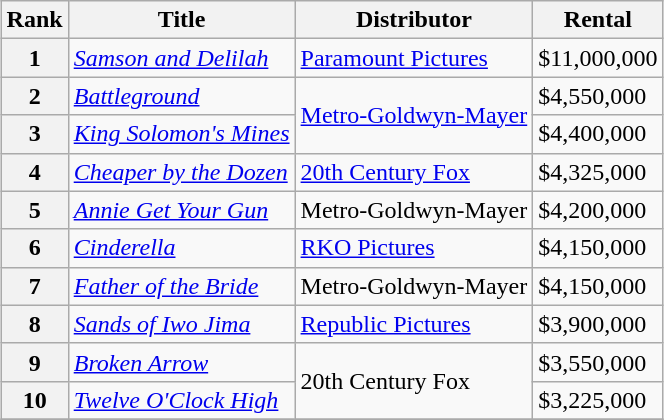<table class="wikitable sortable" style="margin:auto; margin:auto;">
<tr>
<th>Rank</th>
<th>Title</th>
<th>Distributor</th>
<th>Rental</th>
</tr>
<tr>
<th style="text-align:center;">1</th>
<td><em><a href='#'>Samson and Delilah</a></em></td>
<td><a href='#'>Paramount Pictures</a></td>
<td>$11,000,000</td>
</tr>
<tr>
<th style="text-align:center;">2</th>
<td><em><a href='#'>Battleground</a></em></td>
<td rowspan="2"><a href='#'>Metro-Goldwyn-Mayer</a></td>
<td>$4,550,000</td>
</tr>
<tr>
<th style="text-align:center;">3</th>
<td><em><a href='#'>King Solomon's Mines</a></em></td>
<td>$4,400,000</td>
</tr>
<tr>
<th style="text-align:center;">4</th>
<td><em><a href='#'>Cheaper by the Dozen</a></em></td>
<td><a href='#'>20th Century Fox</a></td>
<td>$4,325,000</td>
</tr>
<tr>
<th style="text-align:center;">5</th>
<td><em><a href='#'>Annie Get Your Gun</a></em></td>
<td>Metro-Goldwyn-Mayer</td>
<td>$4,200,000</td>
</tr>
<tr>
<th style="text-align:center;">6</th>
<td><em><a href='#'>Cinderella</a></em></td>
<td><a href='#'>RKO Pictures</a></td>
<td>$4,150,000</td>
</tr>
<tr>
<th style="text-align:center;">7</th>
<td><em><a href='#'>Father of the Bride</a></em></td>
<td>Metro-Goldwyn-Mayer</td>
<td>$4,150,000</td>
</tr>
<tr>
<th style="text-align:center;">8</th>
<td><em><a href='#'>Sands of Iwo Jima</a></em></td>
<td><a href='#'>Republic Pictures</a></td>
<td>$3,900,000</td>
</tr>
<tr>
<th style="text-align:center;">9</th>
<td><em><a href='#'>Broken Arrow</a></em></td>
<td rowspan="2">20th Century Fox</td>
<td>$3,550,000</td>
</tr>
<tr>
<th style="text-align:center;">10</th>
<td><em><a href='#'>Twelve O'Clock High</a></em></td>
<td>$3,225,000</td>
</tr>
<tr>
</tr>
</table>
